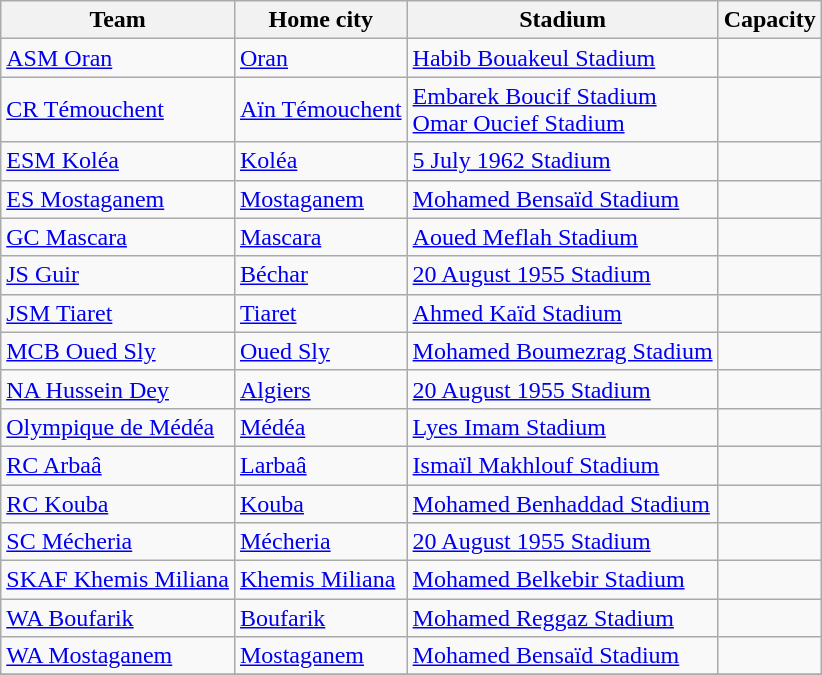<table class="wikitable sortable">
<tr>
<th>Team</th>
<th>Home city</th>
<th>Stadium</th>
<th>Capacity</th>
</tr>
<tr>
<td><a href='#'>ASM Oran</a></td>
<td><a href='#'>Oran</a></td>
<td><a href='#'>Habib Bouakeul Stadium</a></td>
<td style="text-align:center"></td>
</tr>
<tr>
<td><a href='#'>CR Témouchent</a></td>
<td><a href='#'>Aïn Témouchent</a></td>
<td><a href='#'>Embarek Boucif Stadium</a><br><a href='#'>Omar Oucief Stadium</a></td>
<td style="text-align:center"><br></td>
</tr>
<tr>
<td><a href='#'>ESM Koléa</a></td>
<td><a href='#'>Koléa</a></td>
<td><a href='#'>5 July 1962 Stadium</a></td>
<td style="text-align:center"></td>
</tr>
<tr>
<td><a href='#'>ES Mostaganem</a></td>
<td><a href='#'>Mostaganem</a></td>
<td><a href='#'>Mohamed Bensaïd Stadium</a></td>
<td style="text-align:center"></td>
</tr>
<tr>
<td><a href='#'>GC Mascara</a></td>
<td><a href='#'>Mascara</a></td>
<td><a href='#'>Aoued Meflah Stadium</a></td>
<td style="text-align:center"></td>
</tr>
<tr>
<td><a href='#'>JS Guir</a></td>
<td><a href='#'>Béchar</a></td>
<td><a href='#'>20 August 1955 Stadium</a></td>
<td style="text-align:center"></td>
</tr>
<tr>
<td><a href='#'>JSM Tiaret</a></td>
<td><a href='#'>Tiaret</a></td>
<td><a href='#'>Ahmed Kaïd Stadium</a></td>
<td style="text-align:center"></td>
</tr>
<tr>
<td><a href='#'>MCB Oued Sly</a></td>
<td><a href='#'>Oued Sly</a></td>
<td><a href='#'>Mohamed Boumezrag Stadium</a></td>
<td style="text-align:center"></td>
</tr>
<tr>
<td><a href='#'>NA Hussein Dey</a></td>
<td><a href='#'>Algiers</a></td>
<td><a href='#'>20 August 1955 Stadium</a></td>
<td style="text-align:center"></td>
</tr>
<tr>
<td><a href='#'>Olympique de Médéa</a></td>
<td><a href='#'>Médéa</a></td>
<td><a href='#'>Lyes Imam Stadium</a></td>
<td style="text-align:center"></td>
</tr>
<tr>
<td><a href='#'>RC Arbaâ</a></td>
<td><a href='#'>Larbaâ</a></td>
<td><a href='#'>Ismaïl Makhlouf Stadium</a></td>
<td style="text-align:center"></td>
</tr>
<tr>
<td><a href='#'>RC Kouba</a></td>
<td><a href='#'>Kouba</a></td>
<td><a href='#'>Mohamed Benhaddad Stadium</a></td>
<td style="text-align:center"></td>
</tr>
<tr>
<td><a href='#'>SC Mécheria</a></td>
<td><a href='#'>Mécheria</a></td>
<td><a href='#'>20 August 1955 Stadium</a></td>
<td style="text-align:center"></td>
</tr>
<tr>
<td><a href='#'>SKAF Khemis Miliana</a></td>
<td><a href='#'>Khemis Miliana</a></td>
<td><a href='#'>Mohamed Belkebir Stadium</a></td>
<td style="text-align:center"></td>
</tr>
<tr>
<td><a href='#'>WA Boufarik</a></td>
<td><a href='#'>Boufarik</a></td>
<td><a href='#'>Mohamed Reggaz Stadium</a></td>
<td style="text-align:center"></td>
</tr>
<tr>
<td><a href='#'>WA Mostaganem</a></td>
<td><a href='#'>Mostaganem</a></td>
<td><a href='#'>Mohamed Bensaïd Stadium</a></td>
<td style="text-align:center"></td>
</tr>
<tr>
</tr>
</table>
